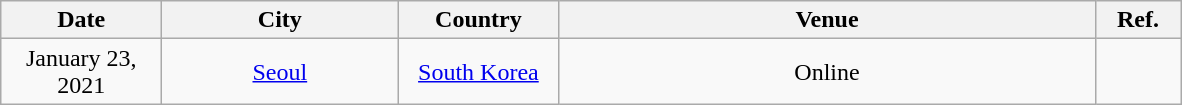<table class="wikitable" style="text-align:center;">
<tr>
<th width="100">Date</th>
<th width="150">City</th>
<th width="100">Country</th>
<th width="350">Venue</th>
<th width="50">Ref.</th>
</tr>
<tr>
<td>January 23, 2021</td>
<td><a href='#'>Seoul</a></td>
<td><a href='#'>South Korea</a></td>
<td>Online</td>
<td></td>
</tr>
</table>
